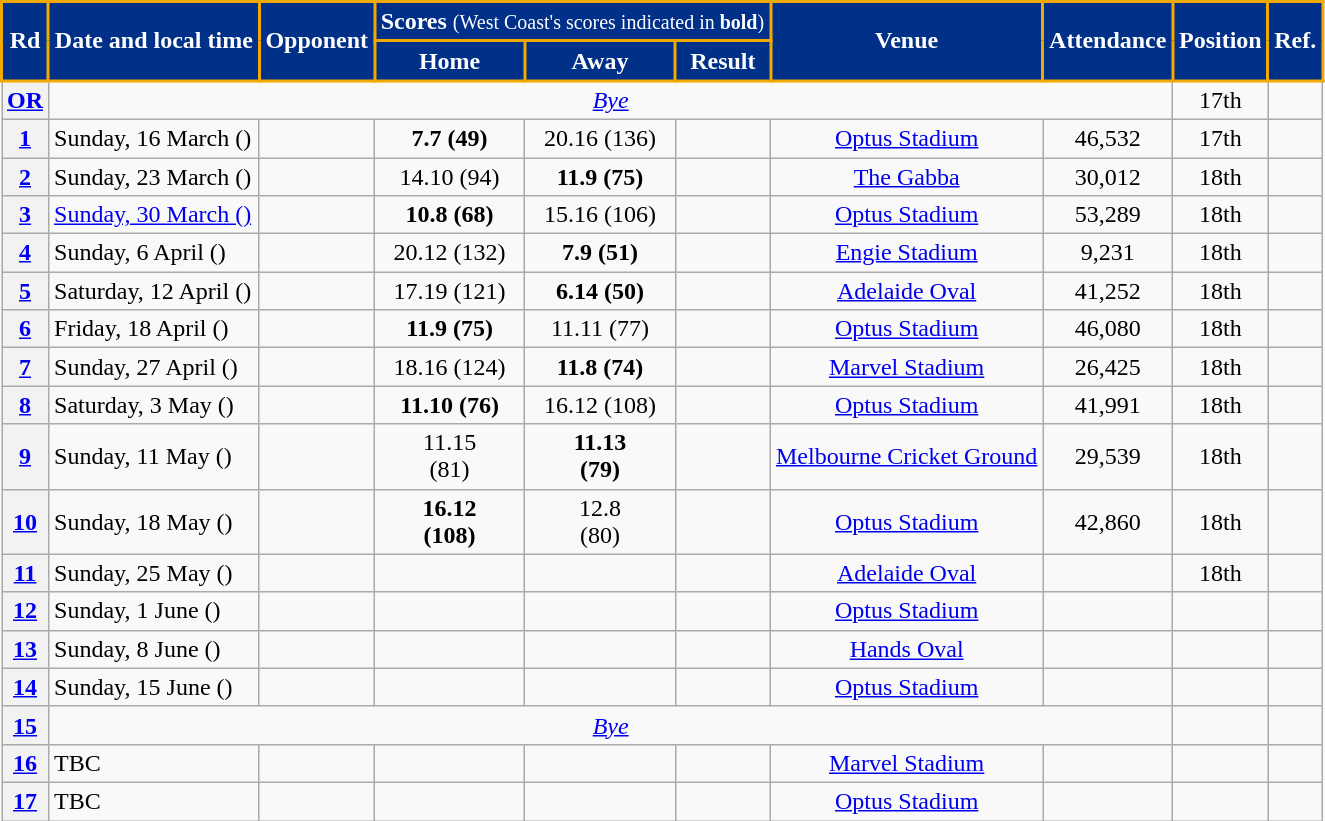<table class="wikitable" style="text-align:center">
<tr>
<th rowspan="2" style="background: #003087; color: #FFFFFF; border: solid #F2A900 2px">Rd</th>
<th rowspan="2" style="background: #003087; color: #FFFFFF; border: solid #F2A900 2px">Date and local time</th>
<th rowspan="2" style="background: #003087; color: #FFFFFF; border: solid #F2A900 2px">Opponent</th>
<td colspan="3" style="background: #003087; color: #FFFFFF; border: solid #F2A900 2px"><strong>Scores</strong> <small>(West Coast's scores indicated in <strong>bold</strong>)</small></td>
<th rowspan="2" style="background: #003087; color: #FFFFFF; border: solid #F2A900 2px">Venue</th>
<th rowspan="2" style="background: #003087; color: #FFFFFF; border: solid #F2A900 2px">Attendance</th>
<th rowspan="2" style="background: #003087; color: #FFFFFF; border: solid #F2A900 2px">Position</th>
<th rowspan="2" style="background: #003087; color: #FFFFFF; border: solid #F2A900 2px">Ref.</th>
</tr>
<tr>
<th style="background: #003087; color: #FFFFFF; border: solid #F2A900 2px">Home</th>
<th style="background: #003087; color: #FFFFFF; border: solid #F2A900 2px">Away</th>
<th style="background: #003087; color: #FFFFFF; border: solid #F2A900 2px">Result</th>
</tr>
<tr>
<th><a href='#'>OR</a></th>
<td colspan=7><em><a href='#'>Bye</a></em></td>
<td>17th </td>
<td></td>
</tr>
<tr>
<th><a href='#'>1</a></th>
<td align="left">Sunday, 16 March ()</td>
<td align="left"></td>
<td><strong>7.7 (49)</strong></td>
<td>20.16 (136)</td>
<td></td>
<td><a href='#'>Optus Stadium</a></td>
<td>46,532</td>
<td>17th </td>
<td></td>
</tr>
<tr>
<th><a href='#'>2</a></th>
<td align="left">Sunday, 23 March ()</td>
<td align="left"></td>
<td>14.10 (94)</td>
<td><strong>11.9 (75)</strong></td>
<td></td>
<td><a href='#'>The Gabba</a></td>
<td>30,012</td>
<td>18th </td>
<td></td>
</tr>
<tr>
<th><a href='#'>3</a></th>
<td align="left"><a href='#'>Sunday, 30 March ()</a></td>
<td align="left"></td>
<td><strong>10.8 (68)</strong></td>
<td>15.16 (106)</td>
<td></td>
<td><a href='#'>Optus Stadium</a></td>
<td>53,289</td>
<td>18th </td>
<td></td>
</tr>
<tr>
<th><a href='#'>4</a></th>
<td align="left">Sunday, 6 April ()</td>
<td align="left"></td>
<td>20.12 (132)</td>
<td><strong>7.9 (51)</strong></td>
<td></td>
<td><a href='#'>Engie Stadium</a></td>
<td>9,231</td>
<td>18th </td>
<td></td>
</tr>
<tr>
<th><a href='#'>5</a></th>
<td align="left">Saturday, 12 April ()</td>
<td align="left"></td>
<td>17.19 (121)</td>
<td><strong>6.14 (50)</strong></td>
<td></td>
<td><a href='#'>Adelaide Oval</a></td>
<td>41,252</td>
<td>18th </td>
<td></td>
</tr>
<tr>
<th><a href='#'>6</a></th>
<td align="left">Friday, 18 April ()</td>
<td align="left"></td>
<td><strong>11.9 (75)</strong></td>
<td>11.11 (77)</td>
<td></td>
<td><a href='#'>Optus Stadium</a></td>
<td>46,080</td>
<td>18th </td>
<td></td>
</tr>
<tr>
<th><a href='#'>7</a></th>
<td align="left">Sunday, 27 April ()</td>
<td align="left"></td>
<td>18.16 (124)</td>
<td><strong>11.8 (74)</strong></td>
<td></td>
<td><a href='#'>Marvel Stadium</a></td>
<td>26,425</td>
<td>18th </td>
<td></td>
</tr>
<tr>
<th><a href='#'>8</a></th>
<td align="left">Saturday, 3 May ()</td>
<td align="left"></td>
<td><strong>11.10 (76)</strong></td>
<td>16.12 (108)</td>
<td></td>
<td><a href='#'>Optus Stadium</a></td>
<td>41,991</td>
<td>18th </td>
<td></td>
</tr>
<tr>
<th><a href='#'>9</a></th>
<td align="left">Sunday, 11 May ()</td>
<td align="left"></td>
<td>11.15<br>(81)</td>
<td><strong>11.13</strong><br><strong>(79)</strong></td>
<td></td>
<td><a href='#'>Melbourne Cricket Ground</a></td>
<td>29,539</td>
<td>18th </td>
<td></td>
</tr>
<tr>
<th><a href='#'>10</a></th>
<td align="left">Sunday, 18 May ()</td>
<td align="left"></td>
<td><strong>16.12</strong><br><strong>(108)</strong></td>
<td>12.8<br>(80)</td>
<td></td>
<td><a href='#'>Optus Stadium</a></td>
<td>42,860</td>
<td>18th </td>
<td></td>
</tr>
<tr>
<th><a href='#'>11</a></th>
<td align="left">Sunday, 25 May ()</td>
<td align="left"></td>
<td></td>
<td></td>
<td></td>
<td><a href='#'>Adelaide Oval</a></td>
<td></td>
<td>18th </td>
<td></td>
</tr>
<tr>
<th><a href='#'>12</a></th>
<td align="left">Sunday, 1 June ()</td>
<td align="left"></td>
<td></td>
<td></td>
<td></td>
<td><a href='#'>Optus Stadium</a></td>
<td></td>
<td></td>
<td></td>
</tr>
<tr>
<th><a href='#'>13</a></th>
<td align="left">Sunday, 8 June ()</td>
<td align="left"></td>
<td></td>
<td></td>
<td></td>
<td><a href='#'>Hands Oval</a></td>
<td></td>
<td></td>
<td></td>
</tr>
<tr>
<th><a href='#'>14</a></th>
<td align="left">Sunday, 15 June ()</td>
<td align="left"></td>
<td></td>
<td></td>
<td></td>
<td><a href='#'>Optus Stadium</a></td>
<td></td>
<td></td>
<td></td>
</tr>
<tr>
<th><a href='#'>15</a></th>
<td colspan=7><em><a href='#'>Bye</a></em></td>
<td></td>
<td></td>
</tr>
<tr>
<th scope="row" style="text-align: center;"><a href='#'>16</a></th>
<td align="left">TBC</td>
<td align="left"></td>
<td></td>
<td></td>
<td></td>
<td><a href='#'>Marvel Stadium</a></td>
<td></td>
<td></td>
<td></td>
</tr>
<tr>
<th><a href='#'>17</a></th>
<td align="left">TBC</td>
<td align="left"></td>
<td></td>
<td></td>
<td></td>
<td><a href='#'>Optus Stadium</a></td>
<td></td>
<td></td>
<td></td>
</tr>
</table>
